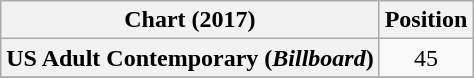<table class="wikitable plainrowheaders" style="text-align:center">
<tr>
<th scope="col">Chart (2017)</th>
<th scope="col">Position</th>
</tr>
<tr>
<th scope="row">US Adult Contemporary (<em>Billboard</em>)</th>
<td>45</td>
</tr>
<tr>
</tr>
</table>
